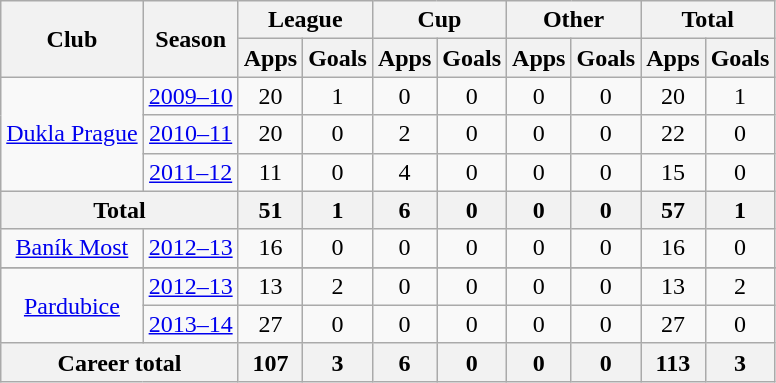<table class="wikitable" style="text-align:center">
<tr>
<th rowspan="2">Club</th>
<th rowspan="2">Season</th>
<th colspan="2">League</th>
<th colspan="2">Cup</th>
<th colspan="2">Other</th>
<th colspan="2">Total</th>
</tr>
<tr>
<th>Apps</th>
<th>Goals</th>
<th>Apps</th>
<th>Goals</th>
<th>Apps</th>
<th>Goals</th>
<th>Apps</th>
<th>Goals</th>
</tr>
<tr>
<td rowspan="3"><a href='#'>Dukla Prague</a></td>
<td><a href='#'>2009–10</a></td>
<td>20</td>
<td>1</td>
<td>0</td>
<td>0</td>
<td>0</td>
<td>0</td>
<td>20</td>
<td>1</td>
</tr>
<tr>
<td><a href='#'>2010–11</a></td>
<td>20</td>
<td>0</td>
<td>2</td>
<td>0</td>
<td>0</td>
<td>0</td>
<td>22</td>
<td>0</td>
</tr>
<tr>
<td><a href='#'>2011–12</a></td>
<td>11</td>
<td>0</td>
<td>4</td>
<td>0</td>
<td>0</td>
<td>0</td>
<td>15</td>
<td>0</td>
</tr>
<tr>
<th colspan="2">Total</th>
<th>51</th>
<th>1</th>
<th>6</th>
<th>0</th>
<th>0</th>
<th>0</th>
<th>57</th>
<th>1</th>
</tr>
<tr>
<td><a href='#'>Baník Most</a></td>
<td><a href='#'>2012–13</a></td>
<td>16</td>
<td>0</td>
<td>0</td>
<td>0</td>
<td>0</td>
<td>0</td>
<td>16</td>
<td>0</td>
</tr>
<tr>
</tr>
<tr>
<td rowspan="2"><a href='#'>Pardubice</a></td>
<td><a href='#'>2012–13</a></td>
<td>13</td>
<td>2</td>
<td>0</td>
<td>0</td>
<td>0</td>
<td>0</td>
<td>13</td>
<td>2</td>
</tr>
<tr>
<td><a href='#'>2013–14</a></td>
<td>27</td>
<td>0</td>
<td>0</td>
<td>0</td>
<td>0</td>
<td>0</td>
<td>27</td>
<td>0</td>
</tr>
<tr>
<th colspan="2">Career total</th>
<th>107</th>
<th>3</th>
<th>6</th>
<th>0</th>
<th>0</th>
<th>0</th>
<th>113</th>
<th>3</th>
</tr>
</table>
